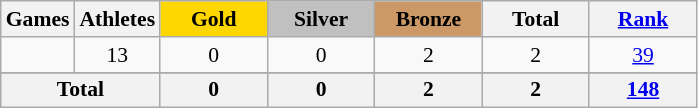<table class="wikitable" style="text-align:center; font-size:90%;">
<tr>
<th>Games</th>
<th>Athletes</th>
<td style="background:gold; width:4.5em; font-weight:bold;">Gold</td>
<td style="background:silver; width:4.5em; font-weight:bold;">Silver</td>
<td style="background:#cc9966; width:4.5em; font-weight:bold;">Bronze</td>
<th style="width:4.5em; font-weight:bold;">Total</th>
<th style="width:4.5em; font-weight:bold;"><a href='#'>Rank</a></th>
</tr>
<tr>
<td align=left></td>
<td>13</td>
<td>0</td>
<td>0</td>
<td>2</td>
<td>2</td>
<td><a href='#'>39</a></td>
</tr>
<tr>
</tr>
<tr>
<th colspan=2>Total</th>
<th>0</th>
<th>0</th>
<th>2</th>
<th>2</th>
<th><a href='#'>148</a></th>
</tr>
</table>
